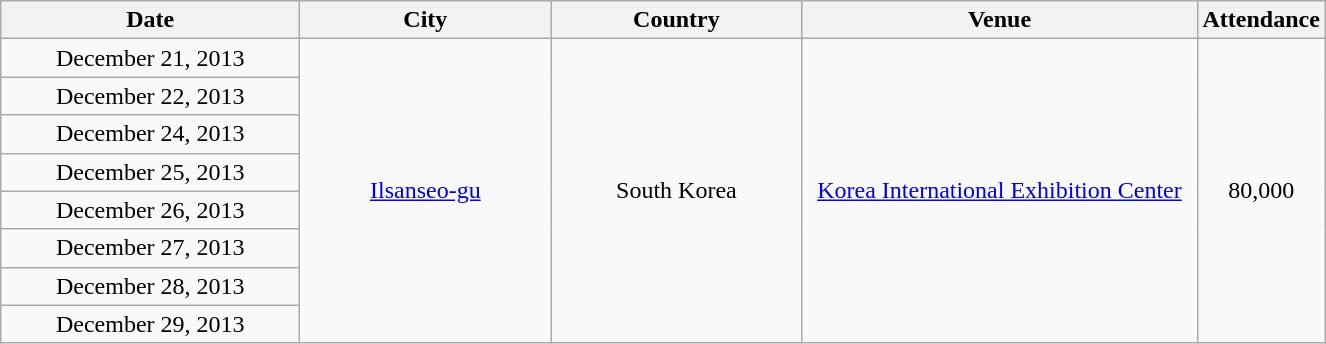<table class="wikitable plainrowheaders" style="text-align:center;">
<tr>
<th scope="col" style="width:12em;">Date</th>
<th scope="col" style="width:10em;">City</th>
<th scope="col" style="width:10em;">Country</th>
<th scope="col" style="width:16em;">Venue</th>
<th scope="col">Attendance</th>
</tr>
<tr>
<td>December 21, 2013</td>
<td rowspan="8"><a href='#'>Ilsanseo-gu</a></td>
<td rowspan="8">South Korea</td>
<td rowspan="8"><a href='#'>Korea International Exhibition Center</a></td>
<td rowspan="8">80,000</td>
</tr>
<tr>
<td>December 22, 2013</td>
</tr>
<tr>
<td>December 24, 2013</td>
</tr>
<tr>
<td>December 25, 2013</td>
</tr>
<tr>
<td>December 26, 2013</td>
</tr>
<tr>
<td>December 27, 2013</td>
</tr>
<tr>
<td>December 28, 2013</td>
</tr>
<tr>
<td>December 29, 2013</td>
</tr>
</table>
